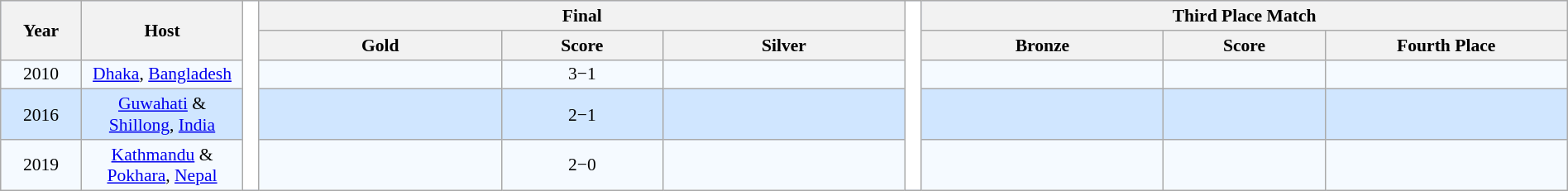<table class="wikitable" border=1 style="border-collapse:collapse; font-size:90%; width:100%; text-align:center" cellpadding=2 cellspacing=0>
<tr style="background:#c1d8ff;">
<th rowspan="2" style="width:5%;">Year</th>
<th rowspan="2" style="width:10%;">Host</th>
<th rowspan="5" style="width:1%; background:#fff;"></th>
<th colspan=3>Final</th>
<th rowspan="5" style="width:1%; background:#fff;"></th>
<th colspan=3>Third Place Match</th>
</tr>
<tr style="background:#efefef;">
<th width=15%> Gold</th>
<th width=10%>Score</th>
<th width=15%> Silver</th>
<th width=15%> Bronze</th>
<th width=10%>Score</th>
<th width=15%>Fourth Place</th>
</tr>
<tr style="background:#f5faff;">
<td>2010<br></td>
<td><a href='#'>Dhaka</a>, <a href='#'>Bangladesh</a></td>
<td><strong></strong></td>
<td>3−1</td>
<td></td>
<td></td>
<td></td>
<td></td>
</tr>
<tr style="background:#d0e6ff;">
<td>2016<br></td>
<td><a href='#'>Guwahati</a> & <a href='#'>Shillong</a>, <a href='#'>India</a></td>
<td><strong></strong></td>
<td>2−1</td>
<td></td>
<td></td>
<td></td>
<td></td>
</tr>
<tr style="background:#f5faff;">
<td>2019<br></td>
<td><a href='#'>Kathmandu</a> & <a href='#'>Pokhara</a>, <a href='#'>Nepal</a></td>
<td><strong></strong></td>
<td>2−0</td>
<td></td>
<td></td>
<td></td>
<td></td>
</tr>
</table>
